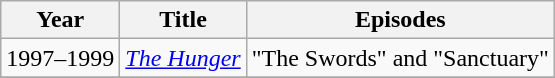<table class="wikitable">
<tr>
<th>Year</th>
<th>Title</th>
<th>Episodes</th>
</tr>
<tr>
<td>1997–1999</td>
<td><em><a href='#'>The Hunger</a></em></td>
<td>"The Swords" and "Sanctuary"</td>
</tr>
<tr>
</tr>
</table>
